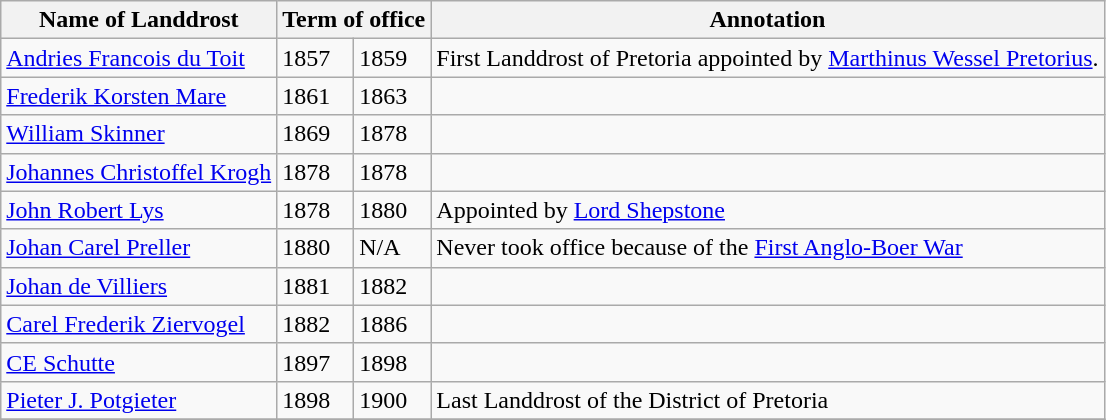<table class="wikitable">
<tr>
<th colspan=1>Name of Landdrost</th>
<th colspan=2>Term of office</th>
<th>Annotation</th>
</tr>
<tr>
<td><a href='#'>Andries Francois du Toit</a></td>
<td>1857</td>
<td>1859</td>
<td>First Landdrost of Pretoria appointed by <a href='#'>Marthinus Wessel Pretorius</a>.</td>
</tr>
<tr>
<td><a href='#'>Frederik Korsten Mare</a></td>
<td>1861</td>
<td>1863</td>
<td></td>
</tr>
<tr>
<td><a href='#'>William Skinner</a></td>
<td>1869</td>
<td>1878</td>
<td></td>
</tr>
<tr>
<td><a href='#'>Johannes Christoffel Krogh</a></td>
<td>1878</td>
<td>1878</td>
<td></td>
</tr>
<tr>
<td><a href='#'>John Robert Lys</a></td>
<td>1878</td>
<td>1880</td>
<td>Appointed by <a href='#'>Lord Shepstone</a></td>
</tr>
<tr>
<td><a href='#'>Johan Carel Preller</a></td>
<td>1880</td>
<td>N/A</td>
<td>Never took office because of the <a href='#'>First Anglo-Boer War</a></td>
</tr>
<tr>
<td><a href='#'>Johan de Villiers</a></td>
<td>1881</td>
<td>1882</td>
<td></td>
</tr>
<tr>
<td><a href='#'>Carel Frederik Ziervogel</a></td>
<td>1882</td>
<td>1886</td>
<td></td>
</tr>
<tr>
<td><a href='#'>CE Schutte</a></td>
<td>1897</td>
<td>1898</td>
<td></td>
</tr>
<tr>
<td><a href='#'>Pieter J. Potgieter</a></td>
<td>1898</td>
<td>1900</td>
<td>Last Landdrost of the District of Pretoria</td>
</tr>
<tr>
</tr>
</table>
